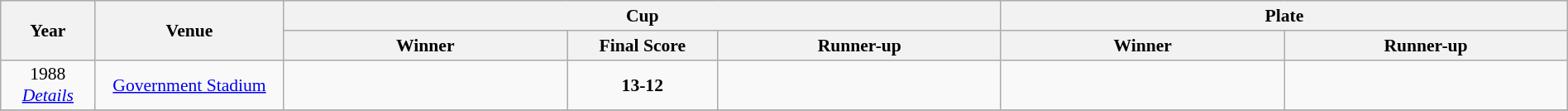<table class="wikitable" style="font-size:90%; width: 100%; text-align: center;">
<tr>
<th rowspan=2 width=5%>Year</th>
<th rowspan=2 width=10%>Venue</th>
<th colspan=3>Cup</th>
<th colspan=2>Plate</th>
</tr>
<tr>
<th width=15%>Winner</th>
<th width=8%>Final Score</th>
<th width=15%>Runner-up</th>
<th width=15%>Winner</th>
<th width=15%>Runner-up</th>
</tr>
<tr>
<td>1988<br> <em><a href='#'>Details</a></em></td>
<td><a href='#'>Government Stadium</a></td>
<td><strong></strong></td>
<td><strong>13-12</strong></td>
<td></td>
<td></td>
<td></td>
</tr>
<tr>
</tr>
</table>
